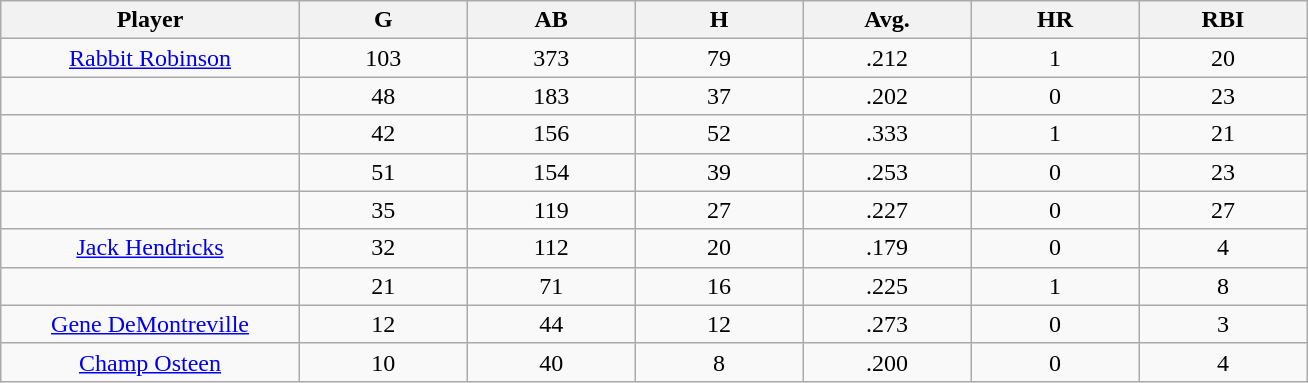<table class="wikitable sortable">
<tr>
<th bgcolor="#DDDDFF" width="16%">Player</th>
<th bgcolor="#DDDDFF" width="9%">G</th>
<th bgcolor="#DDDDFF" width="9%">AB</th>
<th bgcolor="#DDDDFF" width="9%">H</th>
<th bgcolor="#DDDDFF" width="9%">Avg.</th>
<th bgcolor="#DDDDFF" width="9%">HR</th>
<th bgcolor="#DDDDFF" width="9%">RBI</th>
</tr>
<tr align="center">
<td><a href='#'>Rabbit Robinson</a></td>
<td>103</td>
<td>373</td>
<td>79</td>
<td>.212</td>
<td>1</td>
<td>20</td>
</tr>
<tr align=center>
<td></td>
<td>48</td>
<td>183</td>
<td>37</td>
<td>.202</td>
<td>0</td>
<td>23</td>
</tr>
<tr align="center">
<td></td>
<td>42</td>
<td>156</td>
<td>52</td>
<td>.333</td>
<td>1</td>
<td>21</td>
</tr>
<tr align="center">
<td></td>
<td>51</td>
<td>154</td>
<td>39</td>
<td>.253</td>
<td>0</td>
<td>23</td>
</tr>
<tr align="center">
<td></td>
<td>35</td>
<td>119</td>
<td>27</td>
<td>.227</td>
<td>0</td>
<td>27</td>
</tr>
<tr align="center">
<td><a href='#'>Jack Hendricks</a></td>
<td>32</td>
<td>112</td>
<td>20</td>
<td>.179</td>
<td>0</td>
<td>4</td>
</tr>
<tr align=center>
<td></td>
<td>21</td>
<td>71</td>
<td>16</td>
<td>.225</td>
<td>1</td>
<td>8</td>
</tr>
<tr align="center">
<td><a href='#'>Gene DeMontreville</a></td>
<td>12</td>
<td>44</td>
<td>12</td>
<td>.273</td>
<td>0</td>
<td>3</td>
</tr>
<tr align=center>
<td><a href='#'>Champ Osteen</a></td>
<td>10</td>
<td>40</td>
<td>8</td>
<td>.200</td>
<td>0</td>
<td>4</td>
</tr>
</table>
